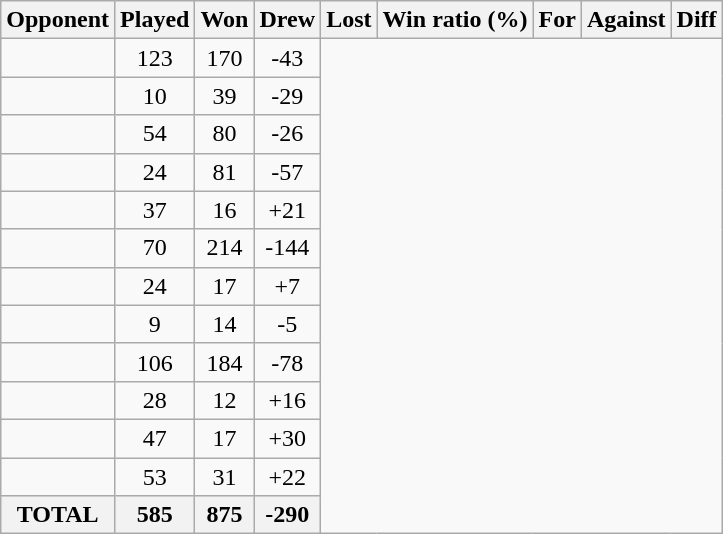<table class="wikitable">
<tr>
<th>Opponent</th>
<th>Played</th>
<th>Won</th>
<th>Drew</th>
<th>Lost</th>
<th>Win ratio (%)</th>
<th>For</th>
<th>Against</th>
<th>Diff</th>
</tr>
<tr align=center>
<td align=left><br></td>
<td>123</td>
<td>170</td>
<td>-43</td>
</tr>
<tr align=center>
<td align=left><br></td>
<td>10</td>
<td>39</td>
<td>-29</td>
</tr>
<tr align=center>
<td align=left><br></td>
<td>54</td>
<td>80</td>
<td>-26</td>
</tr>
<tr align=center>
<td align=left><br></td>
<td>24</td>
<td>81</td>
<td>-57</td>
</tr>
<tr align=center>
<td align=left><br></td>
<td>37</td>
<td>16</td>
<td>+21</td>
</tr>
<tr align=center>
<td align=left><br></td>
<td>70</td>
<td>214</td>
<td>-144</td>
</tr>
<tr align=center>
<td align=left><br></td>
<td>24</td>
<td>17</td>
<td>+7</td>
</tr>
<tr align=center>
<td align=left><br></td>
<td>9</td>
<td>14</td>
<td>-5</td>
</tr>
<tr align=center>
<td align=left><br></td>
<td>106</td>
<td>184</td>
<td>-78</td>
</tr>
<tr align=center>
<td align=left><br></td>
<td>28</td>
<td>12</td>
<td>+16</td>
</tr>
<tr align=center>
<td align=left><br></td>
<td>47</td>
<td>17</td>
<td>+30</td>
</tr>
<tr align=center>
<td align=left><br></td>
<td>53</td>
<td>31</td>
<td>+22</td>
</tr>
<tr align=center>
<th>TOTAL<br></th>
<th>585</th>
<th>875</th>
<th>-290</th>
</tr>
</table>
